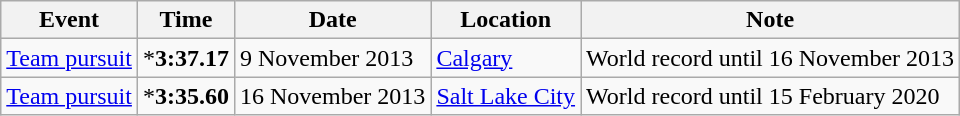<table class="wikitable vatop">
<tr>
<th>Event</th>
<th>Time</th>
<th>Date</th>
<th>Location</th>
<th>Note</th>
</tr>
<tr>
<td><a href='#'>Team pursuit</a></td>
<td align=right>*<strong>3:37.17</strong></td>
<td>9 November 2013</td>
<td><a href='#'>Calgary</a></td>
<td>World record until 16 November 2013</td>
</tr>
<tr>
<td><a href='#'>Team pursuit</a></td>
<td align=right>*<strong>3:35.60</strong></td>
<td>16 November 2013</td>
<td><a href='#'>Salt Lake City</a></td>
<td>World record until 15 February 2020</td>
</tr>
</table>
